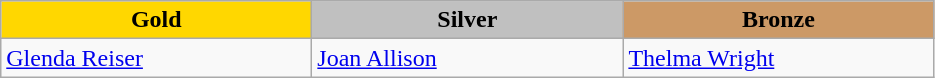<table class="wikitable" style="text-align:left">
<tr align="center">
<td width=200 bgcolor=gold><strong>Gold</strong></td>
<td width=200 bgcolor=silver><strong>Silver</strong></td>
<td width=200 bgcolor=CC9966><strong>Bronze</strong></td>
</tr>
<tr>
<td><a href='#'>Glenda Reiser</a><br><em></em></td>
<td><a href='#'>Joan Allison</a><br><em></em></td>
<td><a href='#'>Thelma Wright</a><br><em></em></td>
</tr>
</table>
